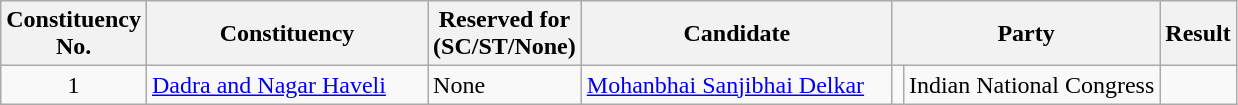<table class= "wikitable sortable">
<tr>
<th>Constituency <br> No.</th>
<th style="width:180px;">Constituency</th>
<th>Reserved for<br>(SC/ST/None)</th>
<th style="width:200px;">Candidate</th>
<th colspan="2">Party</th>
<th>Result</th>
</tr>
<tr>
<td align="center">1</td>
<td><a href='#'>Dadra and Nagar Haveli</a></td>
<td>None</td>
<td><a href='#'>Mohanbhai Sanjibhai Delkar</a></td>
<td bgcolor=></td>
<td>Indian National Congress</td>
<td></td>
</tr>
</table>
